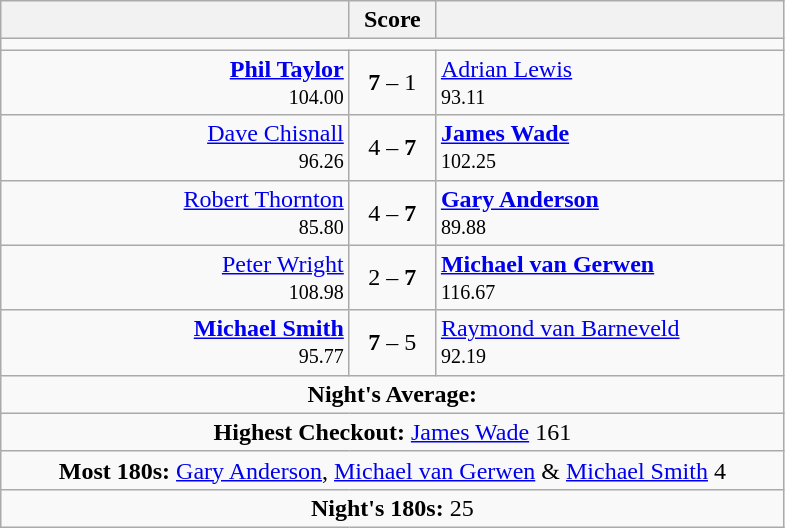<table class=wikitable style="text-align:center">
<tr>
<th width=225></th>
<th width=50>Score</th>
<th width=225></th>
</tr>
<tr align=centre>
<td colspan="3"></td>
</tr>
<tr align=left>
<td align=right><strong><a href='#'>Phil Taylor</a></strong>  <br><small><span>104.00</span></small></td>
<td align=center><strong>7</strong> – 1</td>
<td> <a href='#'>Adrian Lewis</a> <br><small><span>93.11</span></small></td>
</tr>
<tr align=left>
<td align=right><a href='#'>Dave Chisnall</a>  <br><small><span>96.26</span></small></td>
<td align=center>4 – <strong>7</strong></td>
<td> <strong><a href='#'>James Wade</a></strong> <br><small><span>102.25</span></small></td>
</tr>
<tr align=left>
<td align=right><a href='#'>Robert Thornton</a>  <br><small><span>85.80</span></small></td>
<td align=center>4 – <strong>7</strong></td>
<td> <strong><a href='#'>Gary Anderson</a></strong> <br><small><span>89.88</span></small></td>
</tr>
<tr align=left>
<td align=right><a href='#'>Peter Wright</a>  <br><small><span>108.98</span></small></td>
<td align=center>2 – <strong>7</strong></td>
<td> <strong><a href='#'>Michael van Gerwen</a></strong> <br><small><span>116.67</span></small></td>
</tr>
<tr align=left>
<td align=right><strong><a href='#'>Michael Smith</a></strong>  <br><small><span>95.77</span></small></td>
<td align=center><strong>7</strong> – 5</td>
<td> <a href='#'>Raymond van Barneveld</a> <br><small><span>92.19</span></small></td>
</tr>
<tr align=center>
<td colspan="3"><strong>Night's Average:</strong> </td>
</tr>
<tr align=center>
<td colspan="3"><strong>Highest Checkout:</strong>  <a href='#'>James Wade</a> 161</td>
</tr>
<tr align=center>
<td colspan="3"><strong>Most 180s:</strong>  <a href='#'>Gary Anderson</a>,  <a href='#'>Michael van Gerwen</a> &  <a href='#'>Michael Smith</a> 4</td>
</tr>
<tr align=center>
<td colspan="3"><strong>Night's 180s:</strong> 25</td>
</tr>
</table>
